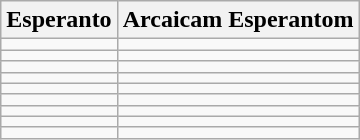<table class="wikitable">
<tr>
<th>Esperanto</th>
<th>Arcaicam Esperantom</th>
</tr>
<tr>
<td></td>
<td></td>
</tr>
<tr>
<td></td>
<td></td>
</tr>
<tr>
<td></td>
<td></td>
</tr>
<tr>
<td></td>
<td></td>
</tr>
<tr>
<td></td>
<td></td>
</tr>
<tr>
<td></td>
<td></td>
</tr>
<tr>
<td></td>
<td></td>
</tr>
<tr>
<td></td>
<td></td>
</tr>
<tr>
<td></td>
<td></td>
</tr>
</table>
